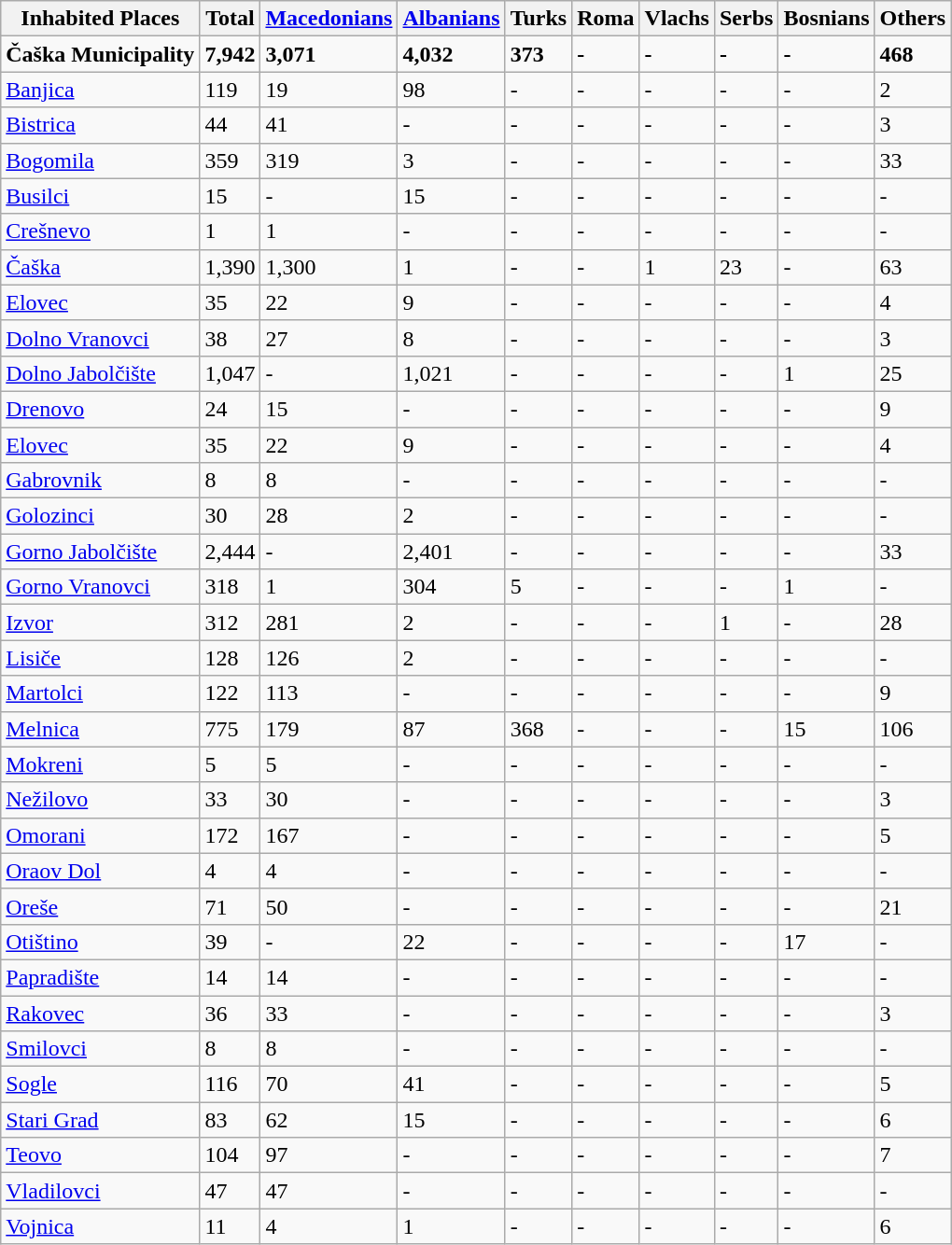<table class="wikitable sortable">
<tr>
<th>Inhabited Places</th>
<th>Total</th>
<th><a href='#'>Macedonians</a></th>
<th><a href='#'>Albanians</a></th>
<th>Turks</th>
<th>Roma</th>
<th>Vlachs</th>
<th>Serbs</th>
<th>Bosnians</th>
<th>Others</th>
</tr>
<tr>
<td><strong>Čaška Municipality</strong></td>
<td><strong>7,942</strong></td>
<td><strong>3,071</strong></td>
<td><strong>4,032</strong></td>
<td><strong>373</strong></td>
<td><strong>-</strong></td>
<td><strong>-</strong></td>
<td><strong>-</strong></td>
<td><strong>-</strong></td>
<td><strong>468</strong></td>
</tr>
<tr>
<td><a href='#'>Banjica</a></td>
<td>119</td>
<td>19</td>
<td>98</td>
<td>-</td>
<td>-</td>
<td>-</td>
<td>-</td>
<td>-</td>
<td>2</td>
</tr>
<tr>
<td><a href='#'>Bistrica</a></td>
<td>44</td>
<td>41</td>
<td>-</td>
<td>-</td>
<td>-</td>
<td>-</td>
<td>-</td>
<td>-</td>
<td>3</td>
</tr>
<tr>
<td><a href='#'>Bogomila</a></td>
<td>359</td>
<td>319</td>
<td>3</td>
<td>-</td>
<td>-</td>
<td>-</td>
<td>-</td>
<td>-</td>
<td>33</td>
</tr>
<tr>
<td><a href='#'>Busilci</a></td>
<td>15</td>
<td>-</td>
<td>15</td>
<td>-</td>
<td>-</td>
<td>-</td>
<td>-</td>
<td>-</td>
<td>-</td>
</tr>
<tr>
<td><a href='#'>Crešnevo</a></td>
<td>1</td>
<td>1</td>
<td>-</td>
<td>-</td>
<td>-</td>
<td>-</td>
<td>-</td>
<td>-</td>
<td>-</td>
</tr>
<tr>
<td><a href='#'>Čaška</a></td>
<td>1,390</td>
<td>1,300</td>
<td>1</td>
<td>-</td>
<td>-</td>
<td>1</td>
<td>23</td>
<td>-</td>
<td>63</td>
</tr>
<tr>
<td><a href='#'>Elovec</a></td>
<td>35</td>
<td>22</td>
<td>9</td>
<td>-</td>
<td>-</td>
<td>-</td>
<td>-</td>
<td>-</td>
<td>4</td>
</tr>
<tr>
<td><a href='#'>Dolno Vranovci</a></td>
<td>38</td>
<td>27</td>
<td>8</td>
<td>-</td>
<td>-</td>
<td>-</td>
<td>-</td>
<td>-</td>
<td>3</td>
</tr>
<tr>
<td><a href='#'>Dolno Jabolčište</a></td>
<td>1,047</td>
<td>-</td>
<td>1,021</td>
<td>-</td>
<td>-</td>
<td>-</td>
<td>-</td>
<td>1</td>
<td>25</td>
</tr>
<tr>
<td><a href='#'>Drenovo</a></td>
<td>24</td>
<td>15</td>
<td>-</td>
<td>-</td>
<td>-</td>
<td>-</td>
<td>-</td>
<td>-</td>
<td>9</td>
</tr>
<tr>
<td><a href='#'>Elovec</a></td>
<td>35</td>
<td>22</td>
<td>9</td>
<td>-</td>
<td>-</td>
<td>-</td>
<td>-</td>
<td>-</td>
<td>4</td>
</tr>
<tr>
<td><a href='#'>Gabrovnik</a></td>
<td>8</td>
<td>8</td>
<td>-</td>
<td>-</td>
<td>-</td>
<td>-</td>
<td>-</td>
<td>-</td>
<td>-</td>
</tr>
<tr>
<td><a href='#'>Golozinci</a></td>
<td>30</td>
<td>28</td>
<td>2</td>
<td>-</td>
<td>-</td>
<td>-</td>
<td>-</td>
<td>-</td>
<td>-</td>
</tr>
<tr>
<td><a href='#'>Gorno Jabolčište</a></td>
<td>2,444</td>
<td>-</td>
<td>2,401</td>
<td>-</td>
<td>-</td>
<td>-</td>
<td>-</td>
<td>-</td>
<td>33</td>
</tr>
<tr>
<td><a href='#'>Gorno Vranovci</a></td>
<td>318</td>
<td>1</td>
<td>304</td>
<td>5</td>
<td>-</td>
<td>-</td>
<td>-</td>
<td>1</td>
<td>-</td>
</tr>
<tr>
<td><a href='#'>Izvor</a></td>
<td>312</td>
<td>281</td>
<td>2</td>
<td>-</td>
<td>-</td>
<td>-</td>
<td>1</td>
<td>-</td>
<td>28</td>
</tr>
<tr>
<td><a href='#'>Lisiče</a></td>
<td>128</td>
<td>126</td>
<td>2</td>
<td>-</td>
<td>-</td>
<td>-</td>
<td>-</td>
<td>-</td>
<td>-</td>
</tr>
<tr>
<td><a href='#'>Martolci</a></td>
<td>122</td>
<td>113</td>
<td>-</td>
<td>-</td>
<td>-</td>
<td>-</td>
<td>-</td>
<td>-</td>
<td>9</td>
</tr>
<tr>
<td><a href='#'>Melnica</a></td>
<td>775</td>
<td>179</td>
<td>87</td>
<td>368</td>
<td>-</td>
<td>-</td>
<td>-</td>
<td>15</td>
<td>106</td>
</tr>
<tr>
<td><a href='#'>Mokreni</a></td>
<td>5</td>
<td>5</td>
<td>-</td>
<td>-</td>
<td>-</td>
<td>-</td>
<td>-</td>
<td>-</td>
<td>-</td>
</tr>
<tr>
<td><a href='#'>Nežilovo</a></td>
<td>33</td>
<td>30</td>
<td>-</td>
<td>-</td>
<td>-</td>
<td>-</td>
<td>-</td>
<td>-</td>
<td>3</td>
</tr>
<tr>
<td><a href='#'>Omorani</a></td>
<td>172</td>
<td>167</td>
<td>-</td>
<td>-</td>
<td>-</td>
<td>-</td>
<td>-</td>
<td>-</td>
<td>5</td>
</tr>
<tr>
<td><a href='#'>Oraov Dol</a></td>
<td>4</td>
<td>4</td>
<td>-</td>
<td>-</td>
<td>-</td>
<td>-</td>
<td>-</td>
<td>-</td>
<td>-</td>
</tr>
<tr>
<td><a href='#'>Oreše</a></td>
<td>71</td>
<td>50</td>
<td>-</td>
<td>-</td>
<td>-</td>
<td>-</td>
<td>-</td>
<td>-</td>
<td>21</td>
</tr>
<tr>
<td><a href='#'>Otištino</a></td>
<td>39</td>
<td>-</td>
<td>22</td>
<td>-</td>
<td>-</td>
<td>-</td>
<td>-</td>
<td>17</td>
<td>-</td>
</tr>
<tr>
<td><a href='#'>Papradište</a></td>
<td>14</td>
<td>14</td>
<td>-</td>
<td>-</td>
<td>-</td>
<td>-</td>
<td>-</td>
<td>-</td>
<td>-</td>
</tr>
<tr>
<td><a href='#'>Rakovec</a></td>
<td>36</td>
<td>33</td>
<td>-</td>
<td>-</td>
<td>-</td>
<td>-</td>
<td>-</td>
<td>-</td>
<td>3</td>
</tr>
<tr>
<td><a href='#'>Smilovci</a></td>
<td>8</td>
<td>8</td>
<td>-</td>
<td>-</td>
<td>-</td>
<td>-</td>
<td>-</td>
<td>-</td>
<td>-</td>
</tr>
<tr>
<td><a href='#'>Sogle</a></td>
<td>116</td>
<td>70</td>
<td>41</td>
<td>-</td>
<td>-</td>
<td>-</td>
<td>-</td>
<td>-</td>
<td>5</td>
</tr>
<tr>
<td><a href='#'>Stari Grad</a></td>
<td>83</td>
<td>62</td>
<td>15</td>
<td>-</td>
<td>-</td>
<td>-</td>
<td>-</td>
<td>-</td>
<td>6</td>
</tr>
<tr>
<td><a href='#'>Teovo</a></td>
<td>104</td>
<td>97</td>
<td>-</td>
<td>-</td>
<td>-</td>
<td>-</td>
<td>-</td>
<td>-</td>
<td>7</td>
</tr>
<tr>
<td><a href='#'>Vladilovci</a></td>
<td>47</td>
<td>47</td>
<td>-</td>
<td>-</td>
<td>-</td>
<td>-</td>
<td>-</td>
<td>-</td>
<td>-</td>
</tr>
<tr>
<td><a href='#'>Vojnica</a></td>
<td>11</td>
<td>4</td>
<td>1</td>
<td>-</td>
<td>-</td>
<td>-</td>
<td>-</td>
<td>-</td>
<td>6</td>
</tr>
</table>
